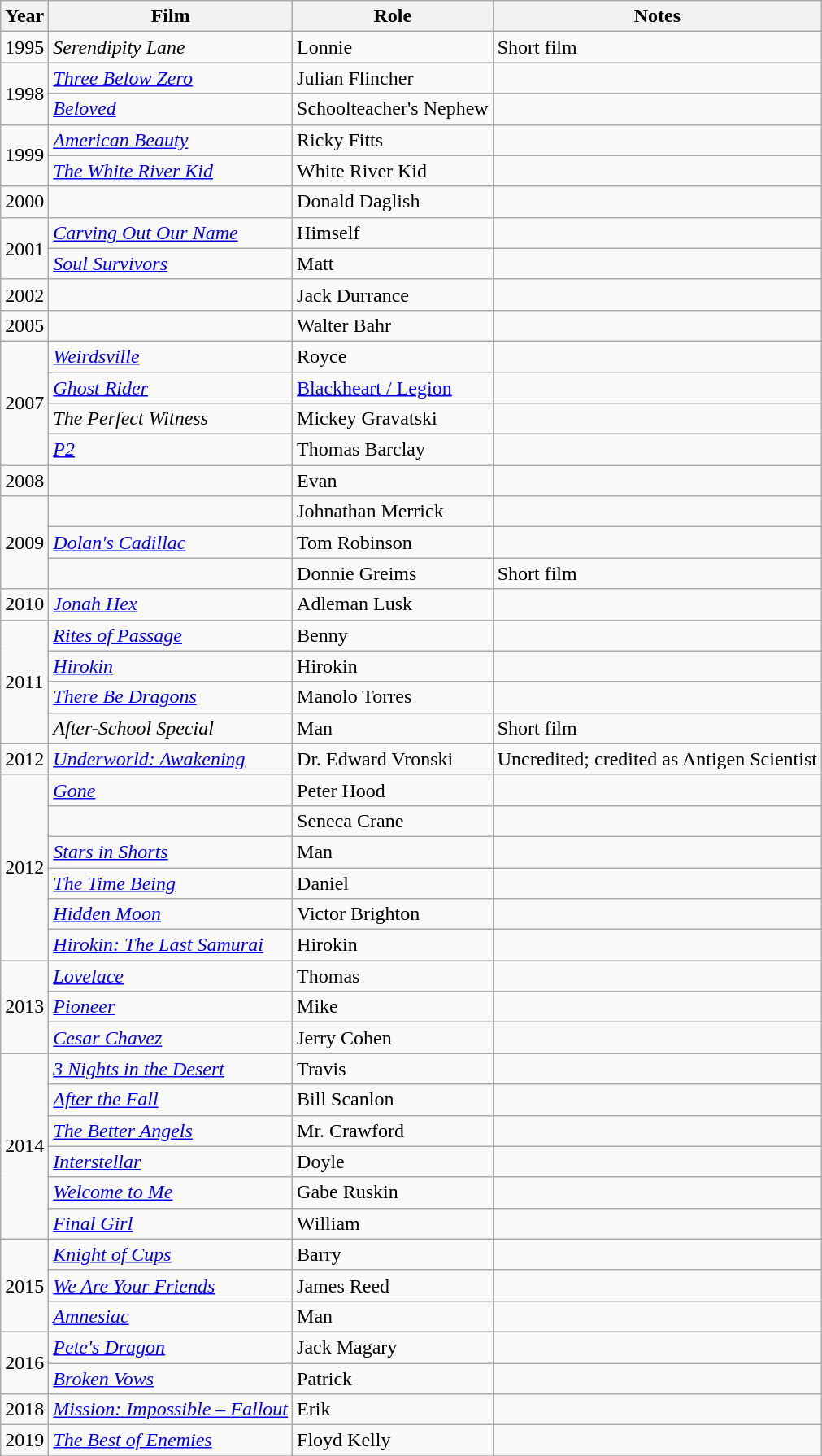<table class="wikitable sortable">
<tr>
<th>Year</th>
<th>Film</th>
<th>Role</th>
<th class="unsortable">Notes</th>
</tr>
<tr>
<td>1995</td>
<td><em>Serendipity Lane</em></td>
<td>Lonnie</td>
<td>Short film</td>
</tr>
<tr>
<td rowspan=2>1998</td>
<td><em><a href='#'>Three Below Zero</a></em></td>
<td>Julian Flincher</td>
<td></td>
</tr>
<tr>
<td><em><a href='#'>Beloved</a></em></td>
<td>Schoolteacher's Nephew</td>
<td></td>
</tr>
<tr>
<td rowspan=2>1999</td>
<td><em><a href='#'>American Beauty</a></em></td>
<td>Ricky Fitts</td>
<td></td>
</tr>
<tr>
<td><em><a href='#'>The White River Kid</a></em></td>
<td>White River Kid</td>
<td></td>
</tr>
<tr>
<td>2000</td>
<td><em></em></td>
<td>Donald Daglish</td>
<td></td>
</tr>
<tr>
<td rowspan=2>2001</td>
<td><em><a href='#'>Carving Out Our Name</a></em></td>
<td>Himself</td>
<td></td>
</tr>
<tr>
<td><em><a href='#'>Soul Survivors</a></em></td>
<td>Matt</td>
<td></td>
</tr>
<tr>
<td>2002</td>
<td><em></em></td>
<td>Jack Durrance</td>
<td></td>
</tr>
<tr>
<td>2005</td>
<td><em></em></td>
<td>Walter Bahr</td>
<td></td>
</tr>
<tr>
<td rowspan=4>2007</td>
<td><em><a href='#'>Weirdsville</a></em></td>
<td>Royce</td>
<td></td>
</tr>
<tr>
<td><em><a href='#'>Ghost Rider</a></em></td>
<td><a href='#'>Blackheart / Legion</a></td>
<td></td>
</tr>
<tr>
<td><em>The Perfect Witness</em></td>
<td>Mickey Gravatski</td>
<td></td>
</tr>
<tr>
<td><em><a href='#'>P2</a></em></td>
<td>Thomas Barclay</td>
<td></td>
</tr>
<tr>
<td>2008</td>
<td><em></em></td>
<td>Evan</td>
<td></td>
</tr>
<tr>
<td rowspan=3>2009</td>
<td><em></em></td>
<td>Johnathan Merrick</td>
<td></td>
</tr>
<tr>
<td><em><a href='#'>Dolan's Cadillac</a></em></td>
<td>Tom Robinson</td>
<td></td>
</tr>
<tr>
<td><em></em></td>
<td>Donnie Greims</td>
<td>Short film</td>
</tr>
<tr>
<td>2010</td>
<td><em><a href='#'>Jonah Hex</a></em></td>
<td>Adleman Lusk</td>
<td></td>
</tr>
<tr>
<td rowspan=4>2011</td>
<td><em><a href='#'>Rites of Passage</a></em></td>
<td>Benny</td>
<td></td>
</tr>
<tr>
<td><em><a href='#'>Hirokin</a></em></td>
<td>Hirokin</td>
<td></td>
</tr>
<tr>
<td><em><a href='#'>There Be Dragons</a></em></td>
<td>Manolo Torres</td>
<td></td>
</tr>
<tr>
<td><em>After-School Special</em></td>
<td>Man</td>
<td>Short film</td>
</tr>
<tr>
<td>2012</td>
<td><em><a href='#'>Underworld: Awakening</a></em></td>
<td>Dr. Edward Vronski</td>
<td>Uncredited; credited as Antigen Scientist</td>
</tr>
<tr>
<td rowspan=6>2012</td>
<td><em><a href='#'>Gone</a></em></td>
<td>Peter Hood</td>
<td></td>
</tr>
<tr>
<td><em></em></td>
<td>Seneca Crane</td>
<td></td>
</tr>
<tr>
<td><em><a href='#'>Stars in Shorts</a></em></td>
<td>Man</td>
<td></td>
</tr>
<tr>
<td><em><a href='#'>The Time Being</a></em></td>
<td>Daniel</td>
<td></td>
</tr>
<tr>
<td><em><a href='#'>Hidden Moon</a></em></td>
<td>Victor Brighton</td>
<td></td>
</tr>
<tr>
<td><em><a href='#'>Hirokin: The Last Samurai</a></em></td>
<td>Hirokin</td>
<td></td>
</tr>
<tr>
<td rowspan=3>2013</td>
<td><em><a href='#'>Lovelace</a></em></td>
<td>Thomas</td>
<td></td>
</tr>
<tr>
<td><em><a href='#'>Pioneer</a></em></td>
<td>Mike</td>
<td></td>
</tr>
<tr>
<td><em><a href='#'>Cesar Chavez</a></em></td>
<td>Jerry Cohen</td>
<td></td>
</tr>
<tr>
<td rowspan=6>2014</td>
<td><em><a href='#'>3 Nights in the Desert</a></em></td>
<td>Travis</td>
<td></td>
</tr>
<tr>
<td><em><a href='#'>After the Fall</a></em></td>
<td>Bill Scanlon</td>
<td></td>
</tr>
<tr>
<td><em><a href='#'>The Better Angels</a></em></td>
<td>Mr. Crawford</td>
<td></td>
</tr>
<tr>
<td><em><a href='#'>Interstellar</a></em></td>
<td>Doyle</td>
<td></td>
</tr>
<tr>
<td><em><a href='#'>Welcome to Me</a></em></td>
<td>Gabe Ruskin</td>
<td></td>
</tr>
<tr>
<td><em><a href='#'>Final Girl</a></em></td>
<td>William</td>
<td></td>
</tr>
<tr>
<td rowspan=3>2015</td>
<td><em><a href='#'>Knight of Cups</a></em></td>
<td>Barry</td>
<td></td>
</tr>
<tr>
<td><em><a href='#'>We Are Your Friends</a></em></td>
<td>James Reed</td>
<td></td>
</tr>
<tr>
<td><em><a href='#'>Amnesiac</a></em></td>
<td>Man</td>
<td></td>
</tr>
<tr>
<td rowspan=2>2016</td>
<td><em><a href='#'>Pete's Dragon</a></em></td>
<td>Jack Magary</td>
<td></td>
</tr>
<tr>
<td><em><a href='#'>Broken Vows</a></em></td>
<td>Patrick</td>
<td></td>
</tr>
<tr>
<td>2018</td>
<td><em><a href='#'>Mission: Impossible – Fallout</a></em></td>
<td>Erik</td>
<td></td>
</tr>
<tr>
<td>2019</td>
<td><em><a href='#'>The Best of Enemies</a></em></td>
<td>Floyd Kelly</td>
<td></td>
</tr>
<tr>
</tr>
</table>
